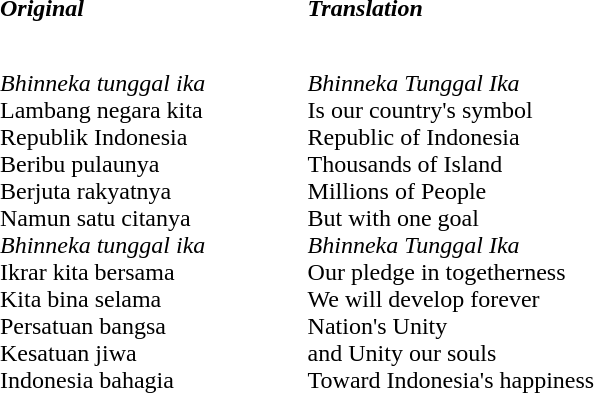<table cellpadding=6>
<tr>
<td style="width:50%;"><strong><em>Original</em></strong></td>
<td style="width:50%;"><strong><em>Translation</em></strong></td>
</tr>
<tr style="vertical-align:top; white-space:nowrap;">
<td style="width:50%;"><br><em>Bhinneka tunggal ika</em><br>
Lambang negara kita<br>
Republik Indonesia<br>
Beribu pulaunya<br>
Berjuta rakyatnya<br>
Namun satu citanya<br><em>Bhinneka tunggal ika</em><br>
Ikrar kita bersama<br>
Kita bina selama <br>
Persatuan bangsa<br>
Kesatuan jiwa <br>
Indonesia bahagia</td>
<td style="width:50%;"><br><em>Bhinneka Tunggal Ika</em><br>
Is our country's symbol<br>
Republic of Indonesia<br>
Thousands of Island<br>
Millions of People<br>
But with one goal<br><em>Bhinneka Tunggal Ika</em><br>
Our pledge in togetherness<br>
We will develop forever<br>
Nation's Unity<br>
and Unity our souls<br>
Toward Indonesia's happiness</td>
</tr>
</table>
